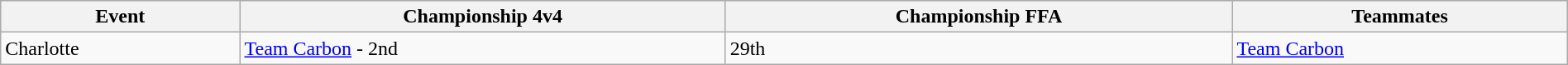<table class="wikitable" style="width:100%">
<tr>
<th>Event</th>
<th>Championship 4v4</th>
<th>Championship FFA</th>
<th>Teammates</th>
</tr>
<tr>
<td>Charlotte</td>
<td><a href='#'>Team Carbon</a> - 2nd</td>
<td>29th</td>
<td><a href='#'>Team Carbon</a></td>
</tr>
</table>
